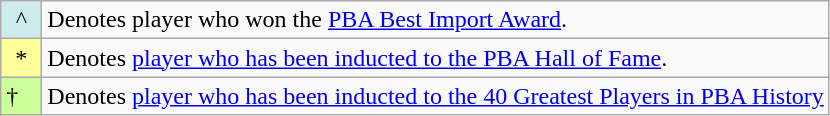<table class="wikitable">
<tr>
<td align="center" bgcolor="#CFECEC" width="20">^</td>
<td>Denotes player who won the <a href='#'>PBA Best Import Award</a>.</td>
</tr>
<tr>
<td align="center" bgcolor="#FFFF99" width="20">*</td>
<td>Denotes <a href='#'>player who has been inducted to the PBA Hall of Fame</a>.</td>
</tr>
<tr>
<td style="background:#CCFF99; width:1em">†</td>
<td>Denotes <a href='#'>player who has been inducted to the 40 Greatest Players in PBA History</a></td>
</tr>
</table>
